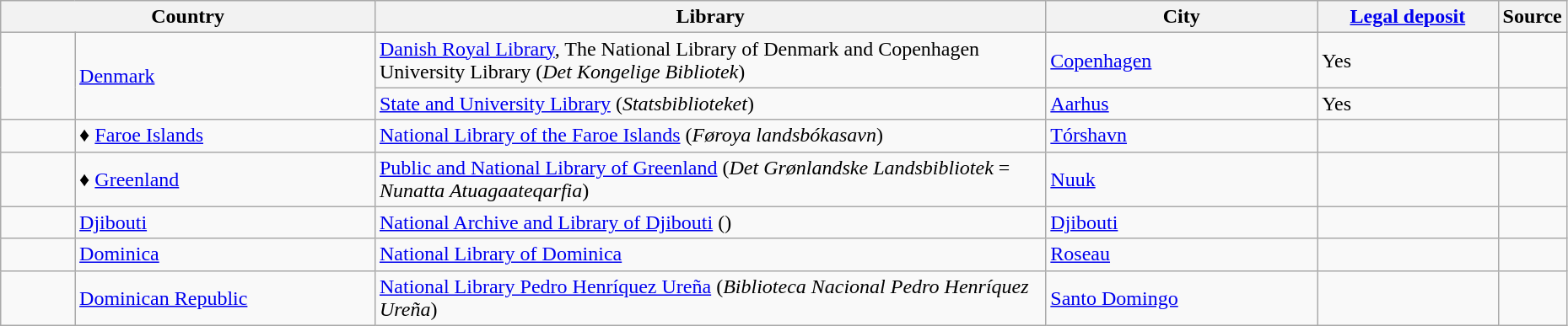<table class="wikitable" style="width:98%">
<tr>
<th colspan=2 style="width:25%">Country</th>
<th style="width:45%">Library</th>
<th style="width:18%">City</th>
<th style="width:12%"><a href='#'>Legal deposit</a></th>
<th style="width:12%">Source</th>
</tr>
<tr>
<td style="width:5%"; rowspan=2></td>
<td rowspan=2><a href='#'>Denmark</a></td>
<td><a href='#'>Danish Royal Library</a>, The National Library of Denmark and Copenhagen University Library (<em>Det Kongelige Bibliotek</em>)</td>
<td><a href='#'>Copenhagen</a></td>
<td>Yes</td>
<td align="right"></td>
</tr>
<tr>
<td><a href='#'>State and University Library</a> (<em>Statsbiblioteket</em>)</td>
<td><a href='#'>Aarhus</a></td>
<td>Yes</td>
<td align="right"></td>
</tr>
<tr>
<td></td>
<td>♦ <a href='#'>Faroe Islands</a></td>
<td><a href='#'>National Library of the Faroe Islands</a> (<em>Føroya landsbókasavn</em>)</td>
<td><a href='#'>Tórshavn</a></td>
<td></td>
<td align="right"></td>
</tr>
<tr>
<td></td>
<td>♦ <a href='#'>Greenland</a></td>
<td><a href='#'>Public and National Library of Greenland</a> (<em>Det Grønlandske Landsbibliotek</em> = <em>Nunatta Atuagaateqarfia</em>)</td>
<td><a href='#'>Nuuk</a></td>
<td></td>
<td align="right"></td>
</tr>
<tr>
<td></td>
<td><a href='#'>Djibouti</a></td>
<td><a href='#'>National Archive and Library of Djibouti</a> ()</td>
<td><a href='#'>Djibouti</a></td>
<td></td>
<td align="right"></td>
</tr>
<tr>
<td></td>
<td><a href='#'>Dominica</a></td>
<td><a href='#'>National Library of Dominica</a></td>
<td><a href='#'>Roseau</a></td>
<td></td>
<td align="right"></td>
</tr>
<tr>
<td></td>
<td><a href='#'>Dominican Republic</a></td>
<td><a href='#'>National Library Pedro Henríquez Ureña</a> (<em>Biblioteca Nacional Pedro Henríquez Ureña</em>)</td>
<td><a href='#'>Santo Domingo</a></td>
<td></td>
<td align="right"></td>
</tr>
</table>
